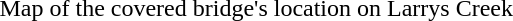<table style="text-align:center" align="left">
<tr>
<td></td>
</tr>
<tr>
<td>Map of the covered bridge's location on Larrys Creek  </td>
</tr>
</table>
